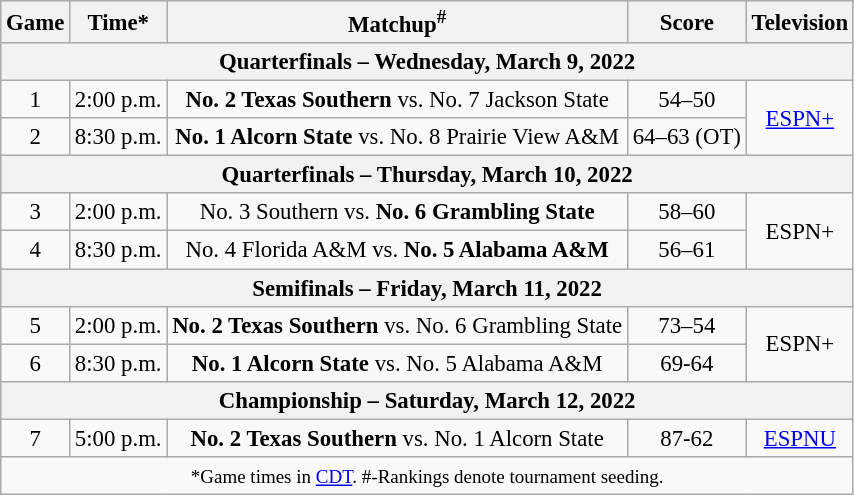<table class="wikitable" style="font-size: 95%;text-align:center">
<tr>
<th>Game</th>
<th>Time*</th>
<th>Matchup<sup>#</sup></th>
<th>Score</th>
<th>Television</th>
</tr>
<tr>
<th colspan="6">Quarterfinals – Wednesday, March 9, 2022</th>
</tr>
<tr>
<td>1</td>
<td>2:00 p.m.</td>
<td><strong>No. 2 Texas Southern</strong> vs. No. 7 Jackson State</td>
<td>54–50</td>
<td rowspan="2"><a href='#'>ESPN+</a></td>
</tr>
<tr>
<td>2</td>
<td>8:30 p.m.</td>
<td><strong>No. 1 Alcorn State</strong> vs. No. 8 Prairie View A&M</td>
<td>64–63 (OT)</td>
</tr>
<tr>
<th colspan="6">Quarterfinals – Thursday, March 10, 2022</th>
</tr>
<tr>
<td>3</td>
<td>2:00 p.m.</td>
<td>No. 3 Southern vs. <strong>No. 6 Grambling State</strong></td>
<td>58–60</td>
<td rowspan="2">ESPN+</td>
</tr>
<tr>
<td>4</td>
<td>8:30 p.m.</td>
<td>No. 4 Florida A&M vs. <strong>No. 5 Alabama A&M</strong></td>
<td>56–61</td>
</tr>
<tr>
<th colspan="6">Semifinals – Friday, March 11, 2022</th>
</tr>
<tr>
<td>5</td>
<td>2:00 p.m.</td>
<td><strong>No. 2 Texas Southern</strong> vs. No. 6 Grambling State</td>
<td>73–54</td>
<td rowspan="2">ESPN+</td>
</tr>
<tr>
<td>6</td>
<td>8:30 p.m.</td>
<td><strong>No. 1 Alcorn State</strong> vs. No. 5 Alabama A&M</td>
<td>69-64</td>
</tr>
<tr>
<th colspan="6">Championship – Saturday, March 12, 2022</th>
</tr>
<tr>
<td>7</td>
<td>5:00 p.m.</td>
<td><strong>No. 2 Texas Southern</strong> vs. No. 1 Alcorn State</td>
<td>87-62</td>
<td rowspan="1"><a href='#'>ESPNU</a></td>
</tr>
<tr>
<td colspan="6"><small>*Game times in <a href='#'>CDT</a>. #-Rankings denote tournament seeding.</small></td>
</tr>
</table>
